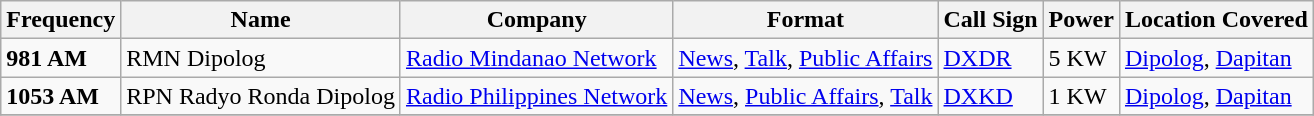<table class="sortable wikitable">
<tr>
<th>Frequency</th>
<th>Name</th>
<th>Company</th>
<th>Format</th>
<th>Call Sign</th>
<th>Power</th>
<th>Location Covered</th>
</tr>
<tr>
<td><strong>981 AM</strong></td>
<td>RMN Dipolog</td>
<td><a href='#'>Radio Mindanao Network</a></td>
<td><a href='#'>News</a>, <a href='#'>Talk</a>, <a href='#'>Public Affairs</a></td>
<td><a href='#'>DXDR</a></td>
<td>5 KW</td>
<td><a href='#'>Dipolog</a>, <a href='#'>Dapitan</a></td>
</tr>
<tr>
<td><strong>1053 AM</strong></td>
<td>RPN Radyo Ronda Dipolog</td>
<td><a href='#'>Radio Philippines Network</a></td>
<td><a href='#'>News</a>, <a href='#'>Public Affairs</a>, <a href='#'>Talk</a></td>
<td><a href='#'>DXKD</a></td>
<td>1 KW</td>
<td><a href='#'>Dipolog</a>, <a href='#'>Dapitan</a></td>
</tr>
<tr>
</tr>
</table>
